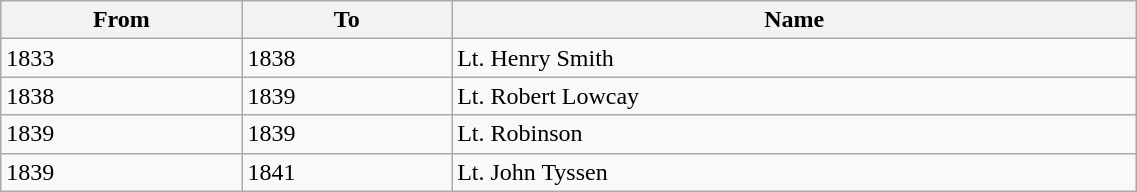<table class="wikitable" style="width:60%">
<tr>
<th>From</th>
<th>To</th>
<th>Name</th>
</tr>
<tr>
<td>1833</td>
<td>1838</td>
<td>Lt. Henry Smith</td>
</tr>
<tr>
<td>1838</td>
<td>1839</td>
<td>Lt. Robert Lowcay</td>
</tr>
<tr>
<td>1839</td>
<td>1839</td>
<td>Lt. Robinson</td>
</tr>
<tr>
<td>1839</td>
<td>1841</td>
<td>Lt. John Tyssen</td>
</tr>
</table>
